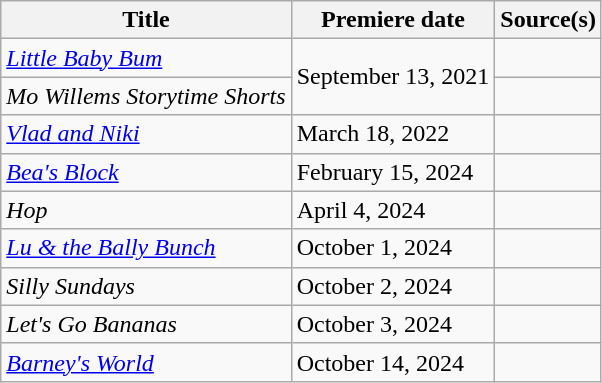<table class="wikitable sortable">
<tr>
<th>Title</th>
<th>Premiere date</th>
<th>Source(s)</th>
</tr>
<tr>
<td><em><a href='#'>Little Baby Bum</a></em></td>
<td rowspan=2>September 13, 2021</td>
<td></td>
</tr>
<tr>
<td><em>Mo Willems Storytime Shorts</em></td>
<td></td>
</tr>
<tr>
<td><em><a href='#'>Vlad and Niki</a></em></td>
<td>March 18, 2022</td>
<td></td>
</tr>
<tr>
<td><em><a href='#'>Bea's Block</a></em></td>
<td>February 15, 2024</td>
<td></td>
</tr>
<tr>
<td><em>Hop</em></td>
<td>April 4, 2024</td>
<td></td>
</tr>
<tr>
<td><em><a href='#'>Lu & the Bally Bunch</a></em></td>
<td>October 1, 2024</td>
<td></td>
</tr>
<tr>
<td><em>Silly Sundays</em></td>
<td>October 2, 2024</td>
<td></td>
</tr>
<tr>
<td><em>Let's Go Bananas</em></td>
<td>October 3, 2024</td>
<td></td>
</tr>
<tr>
<td><em><a href='#'>Barney's World</a></em></td>
<td>October 14, 2024</td>
<td></td>
</tr>
</table>
